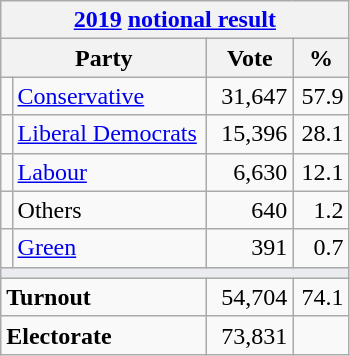<table class="wikitable">
<tr>
<th colspan="4"><a href='#'>2019</a> <a href='#'>notional result</a></th>
</tr>
<tr>
<th bgcolor="#DDDDFF" width="130px" colspan="2">Party</th>
<th bgcolor="#DDDDFF" width="50px">Vote</th>
<th bgcolor="#DDDDFF" width="30px">%</th>
</tr>
<tr>
<td></td>
<td><a href='#'>Conservative</a></td>
<td align=right>31,647</td>
<td align=right>57.9</td>
</tr>
<tr>
<td></td>
<td><a href='#'>Liberal Democrats</a></td>
<td align=right>15,396</td>
<td align=right>28.1</td>
</tr>
<tr>
<td></td>
<td><a href='#'>Labour</a></td>
<td align=right>6,630</td>
<td align=right>12.1</td>
</tr>
<tr>
<td></td>
<td>Others</td>
<td align=right>640</td>
<td align=right>1.2</td>
</tr>
<tr>
<td></td>
<td><a href='#'>Green</a></td>
<td align=right>391</td>
<td align=right>0.7</td>
</tr>
<tr>
<td colspan="4" bgcolor="#EAECF0"></td>
</tr>
<tr>
<td colspan="2"><strong>Turnout</strong></td>
<td align=right>54,704</td>
<td align=right>74.1</td>
</tr>
<tr>
<td colspan="2"><strong>Electorate</strong></td>
<td align=right>73,831</td>
</tr>
</table>
